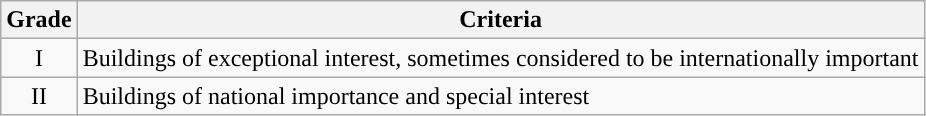<table class="wikitable">
<tr>
<th>Grade</th>
<th>Criteria</th>
</tr>
<tr>
<td align="center" >I</td>
<td>Buildings of exceptional interest, sometimes considered to be internationally important</td>
</tr>
<tr>
<td align="center" >II</td>
<td>Buildings of national importance and special interest</td>
</tr>
</table>
